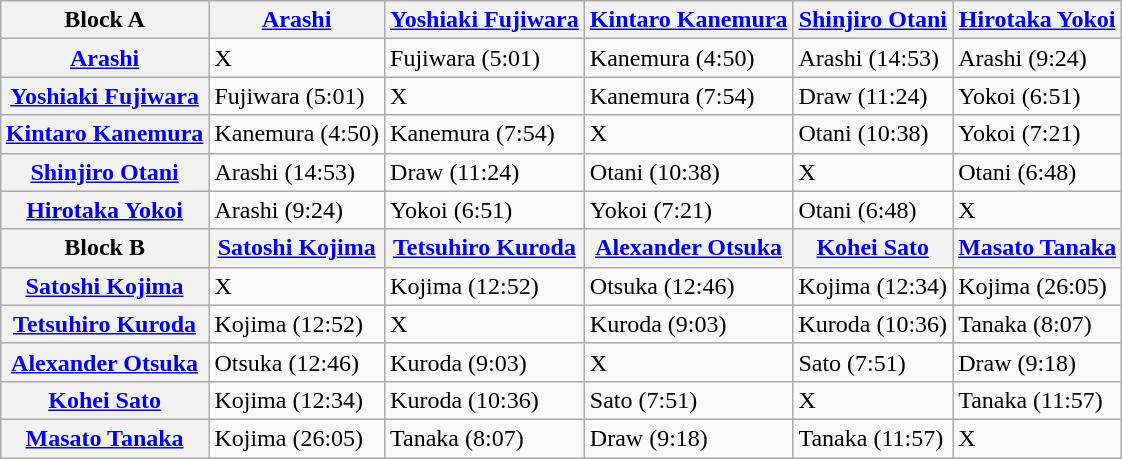<table class="wikitable" style="margin: 1em auto 1em auto">
<tr>
<th>Block A</th>
<th><a href='#'>Arashi</a></th>
<th><a href='#'>Yoshiaki Fujiwara</a></th>
<th><a href='#'>Kintaro Kanemura</a></th>
<th><a href='#'>Shinjiro Otani</a></th>
<th><a href='#'>Hirotaka Yokoi</a></th>
</tr>
<tr>
<th><a href='#'>Arashi</a></th>
<td>X</td>
<td>Fujiwara (5:01)</td>
<td>Kanemura (4:50)</td>
<td>Arashi (14:53)</td>
<td>Arashi (9:24)</td>
</tr>
<tr>
<th><a href='#'>Yoshiaki Fujiwara</a></th>
<td>Fujiwara (5:01)</td>
<td>X</td>
<td>Kanemura (7:54)</td>
<td>Draw (11:24)</td>
<td>Yokoi (6:51)</td>
</tr>
<tr>
<th><a href='#'>Kintaro Kanemura</a></th>
<td>Kanemura (4:50)</td>
<td>Kanemura (7:54)</td>
<td>X</td>
<td>Otani (10:38)</td>
<td>Yokoi (7:21)</td>
</tr>
<tr>
<th><a href='#'>Shinjiro Otani</a></th>
<td>Arashi (14:53)</td>
<td>Draw (11:24)</td>
<td>Otani (10:38)</td>
<td>X</td>
<td>Otani (6:48)</td>
</tr>
<tr>
<th><a href='#'>Hirotaka Yokoi</a></th>
<td>Arashi (9:24)</td>
<td>Yokoi (6:51)</td>
<td>Yokoi (7:21)</td>
<td>Otani (6:48)</td>
<td>X</td>
</tr>
<tr>
<th>Block B</th>
<th><a href='#'>Satoshi Kojima</a></th>
<th><a href='#'>Tetsuhiro Kuroda</a></th>
<th><a href='#'>Alexander Otsuka</a></th>
<th><a href='#'>Kohei Sato</a></th>
<th><a href='#'>Masato Tanaka</a></th>
</tr>
<tr>
<th><a href='#'>Satoshi Kojima</a></th>
<td>X</td>
<td>Kojima (12:52)</td>
<td>Otsuka (12:46)</td>
<td>Kojima (12:34)</td>
<td>Kojima (26:05)</td>
</tr>
<tr>
<th><a href='#'>Tetsuhiro Kuroda</a></th>
<td>Kojima (12:52)</td>
<td>X</td>
<td>Kuroda (9:03)</td>
<td>Kuroda (10:36)</td>
<td>Tanaka (8:07)</td>
</tr>
<tr>
<th><a href='#'>Alexander Otsuka</a></th>
<td>Otsuka (12:46)</td>
<td>Kuroda (9:03)</td>
<td>X</td>
<td>Sato (7:51)</td>
<td>Draw (9:18)</td>
</tr>
<tr>
<th><a href='#'>Kohei Sato</a></th>
<td>Kojima (12:34)</td>
<td>Kuroda (10:36)</td>
<td>Sato (7:51)</td>
<td>X</td>
<td>Tanaka (11:57)</td>
</tr>
<tr>
<th><a href='#'>Masato Tanaka</a></th>
<td>Kojima (26:05)</td>
<td>Tanaka (8:07)</td>
<td>Draw (9:18)</td>
<td>Tanaka (11:57)</td>
<td>X</td>
</tr>
</table>
